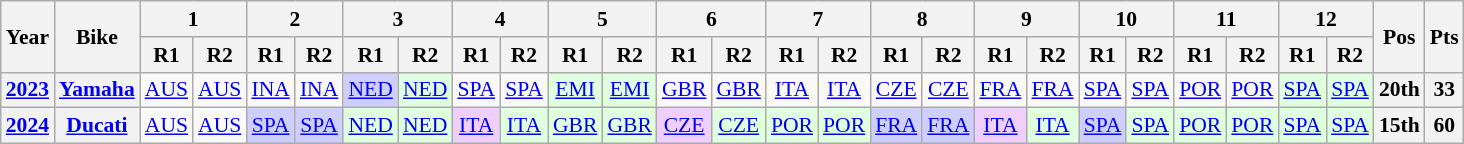<table class="wikitable" style="text-align:center; font-size:90%">
<tr>
<th valign="middle" rowspan=2>Year</th>
<th valign="middle" rowspan=2>Bike</th>
<th colspan=2>1</th>
<th colspan=2>2</th>
<th colspan=2>3</th>
<th colspan=2>4</th>
<th colspan=2>5</th>
<th colspan=2>6</th>
<th colspan=2>7</th>
<th colspan=2>8</th>
<th colspan=2>9</th>
<th colspan=2>10</th>
<th colspan=2>11</th>
<th colspan=2>12</th>
<th rowspan=2>Pos</th>
<th rowspan=2>Pts</th>
</tr>
<tr>
<th>R1</th>
<th>R2</th>
<th>R1</th>
<th>R2</th>
<th>R1</th>
<th>R2</th>
<th>R1</th>
<th>R2</th>
<th>R1</th>
<th>R2</th>
<th>R1</th>
<th>R2</th>
<th>R1</th>
<th>R2</th>
<th>R1</th>
<th>R2</th>
<th>R1</th>
<th>R2</th>
<th>R1</th>
<th>R2</th>
<th>R1</th>
<th>R2</th>
<th>R1</th>
<th>R2</th>
</tr>
<tr>
<th><a href='#'>2023</a></th>
<th><a href='#'>Yamaha</a></th>
<td><a href='#'>AUS</a></td>
<td><a href='#'>AUS</a></td>
<td><a href='#'>INA</a></td>
<td><a href='#'>INA</a></td>
<td style="background:#cfcfff;"><a href='#'>NED</a><br></td>
<td style="background:#dfffdf;"><a href='#'>NED</a><br></td>
<td><a href='#'>SPA</a></td>
<td><a href='#'>SPA</a></td>
<td style="background:#dfffdf;"><a href='#'>EMI</a><br></td>
<td style="background:#dfffdf;"><a href='#'>EMI</a><br></td>
<td><a href='#'>GBR</a></td>
<td><a href='#'>GBR</a></td>
<td><a href='#'>ITA</a></td>
<td><a href='#'>ITA</a></td>
<td><a href='#'>CZE</a></td>
<td><a href='#'>CZE</a></td>
<td><a href='#'>FRA</a></td>
<td><a href='#'>FRA</a></td>
<td><a href='#'>SPA</a></td>
<td><a href='#'>SPA</a></td>
<td><a href='#'>POR</a></td>
<td><a href='#'>POR</a></td>
<td style="background:#dfffdf;"><a href='#'>SPA</a><br></td>
<td style="background:#dfffdf;"><a href='#'>SPA</a><br></td>
<th>20th</th>
<th>33</th>
</tr>
<tr>
<th><a href='#'>2024</a></th>
<th><a href='#'>Ducati</a></th>
<td><a href='#'>AUS</a></td>
<td><a href='#'>AUS</a></td>
<td style="background:#CFCFFF;"><a href='#'>SPA</a><br></td>
<td style="background:#CFCFFF;"><a href='#'>SPA</a><br></td>
<td style="background:#DFFFDF;"><a href='#'>NED</a><br></td>
<td style="background:#DFFFDF;"><a href='#'>NED</a><br></td>
<td style="background:#EFCFFF;"><a href='#'>ITA</a><br></td>
<td style="background:#DFFFDF;"><a href='#'>ITA</a><br></td>
<td style="background:#DFFFDF;"><a href='#'>GBR</a><br></td>
<td style="background:#DFFFDF;"><a href='#'>GBR</a><br></td>
<td style="background:#EFCFFF;"><a href='#'>CZE</a><br></td>
<td style="background:#DFFFDF;"><a href='#'>CZE</a><br></td>
<td style="background:#DFFFDF;"><a href='#'>POR</a><br></td>
<td style="background:#DFFFDF;"><a href='#'>POR</a><br></td>
<td style="background:#CFCFFF;"><a href='#'>FRA</a><br></td>
<td style="background:#CFCFFF;"><a href='#'>FRA</a><br></td>
<td style="background:#EFCFFF;"><a href='#'>ITA</a><br></td>
<td style="background:#DFFFDF;"><a href='#'>ITA</a><br></td>
<td style="background:#CFCFFF;"><a href='#'>SPA</a><br></td>
<td style="background:#DFFFDF;"><a href='#'>SPA</a><br></td>
<td style="background:#DFFFDF;"><a href='#'>POR</a><br></td>
<td style="background:#DFFFDF;"><a href='#'>POR</a><br></td>
<td style="background:#DFFFDF;"><a href='#'>SPA</a><br></td>
<td style="background:#DFFFDF;"><a href='#'>SPA</a><br></td>
<th>15th</th>
<th>60</th>
</tr>
</table>
